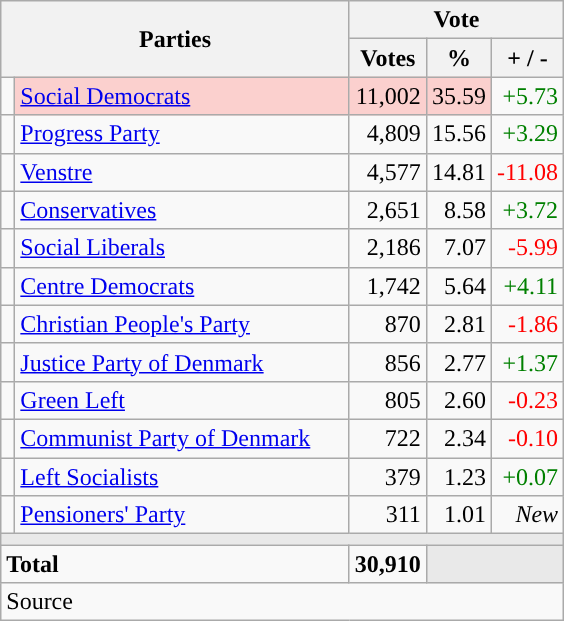<table class="wikitable" style="text-align:right;">
<tr>
<th style="text-align:centre;" rowspan="2" colspan="2" width="225">Parties</th>
<th colspan="3">Vote</th>
</tr>
<tr>
<th width="15">Votes</th>
<th width="15">%</th>
<th width="15">+ / -</th>
</tr>
<tr>
<td width="2" style="color:inherit;background:"></td>
<td bgcolor=#fbd0ce  align="left"><a href='#'>Social Democrats</a></td>
<td bgcolor=#fbd0ce>11,002</td>
<td bgcolor=#fbd0ce>35.59</td>
<td style=color:green;>+5.73</td>
</tr>
<tr>
<td width="2" style="color:inherit;background:"></td>
<td align="left"><a href='#'>Progress Party</a></td>
<td>4,809</td>
<td>15.56</td>
<td style=color:green;>+3.29</td>
</tr>
<tr>
<td width="2" style="color:inherit;background:"></td>
<td align="left"><a href='#'>Venstre</a></td>
<td>4,577</td>
<td>14.81</td>
<td style=color:red;>-11.08</td>
</tr>
<tr>
<td width="2" style="color:inherit;background:"></td>
<td align="left"><a href='#'>Conservatives</a></td>
<td>2,651</td>
<td>8.58</td>
<td style=color:green;>+3.72</td>
</tr>
<tr>
<td width="2" style="color:inherit;background:"></td>
<td align="left"><a href='#'>Social Liberals</a></td>
<td>2,186</td>
<td>7.07</td>
<td style=color:red;>-5.99</td>
</tr>
<tr>
<td width="2" style="color:inherit;background:"></td>
<td align="left"><a href='#'>Centre Democrats</a></td>
<td>1,742</td>
<td>5.64</td>
<td style=color:green;>+4.11</td>
</tr>
<tr>
<td width="2" style="color:inherit;background:"></td>
<td align="left"><a href='#'>Christian People's Party</a></td>
<td>870</td>
<td>2.81</td>
<td style=color:red;>-1.86</td>
</tr>
<tr>
<td width="2" style="color:inherit;background:"></td>
<td align="left"><a href='#'>Justice Party of Denmark</a></td>
<td>856</td>
<td>2.77</td>
<td style=color:green;>+1.37</td>
</tr>
<tr>
<td width="2" style="color:inherit;background:"></td>
<td align="left"><a href='#'>Green Left</a></td>
<td>805</td>
<td>2.60</td>
<td style=color:red;>-0.23</td>
</tr>
<tr>
<td width="2" style="color:inherit;background:"></td>
<td align="left"><a href='#'>Communist Party of Denmark</a></td>
<td>722</td>
<td>2.34</td>
<td style=color:red;>-0.10</td>
</tr>
<tr>
<td width="2" style="color:inherit;background:"></td>
<td align="left"><a href='#'>Left Socialists</a></td>
<td>379</td>
<td>1.23</td>
<td style=color:green;>+0.07</td>
</tr>
<tr>
<td width="2" style="color:inherit;background:"></td>
<td align="left"><a href='#'>Pensioners' Party</a></td>
<td>311</td>
<td>1.01</td>
<td><em>New</em></td>
</tr>
<tr>
<td colspan="7" bgcolor="#E9E9E9"></td>
</tr>
<tr>
<td align="left" colspan="2"><strong>Total</strong></td>
<td><strong>30,910</strong></td>
<td bgcolor="#E9E9E9" colspan="2"></td>
</tr>
<tr>
<td align="left" colspan="6">Source</td>
</tr>
</table>
